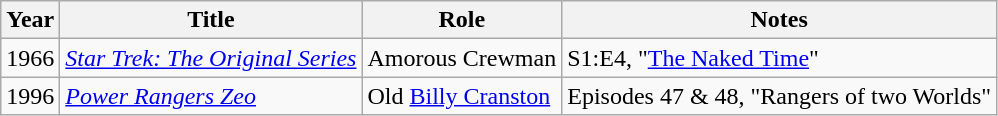<table class="wikitable">
<tr>
<th>Year</th>
<th>Title</th>
<th>Role</th>
<th>Notes</th>
</tr>
<tr>
<td>1966</td>
<td><em><a href='#'>Star Trek: The Original Series</a></em></td>
<td>Amorous Crewman</td>
<td>S1:E4, "<a href='#'>The Naked Time</a>"</td>
</tr>
<tr>
<td>1996</td>
<td><em><a href='#'>Power Rangers Zeo</a></em></td>
<td>Old <a href='#'>Billy Cranston</a></td>
<td>Episodes 47 & 48, "Rangers of two Worlds"</td>
</tr>
</table>
